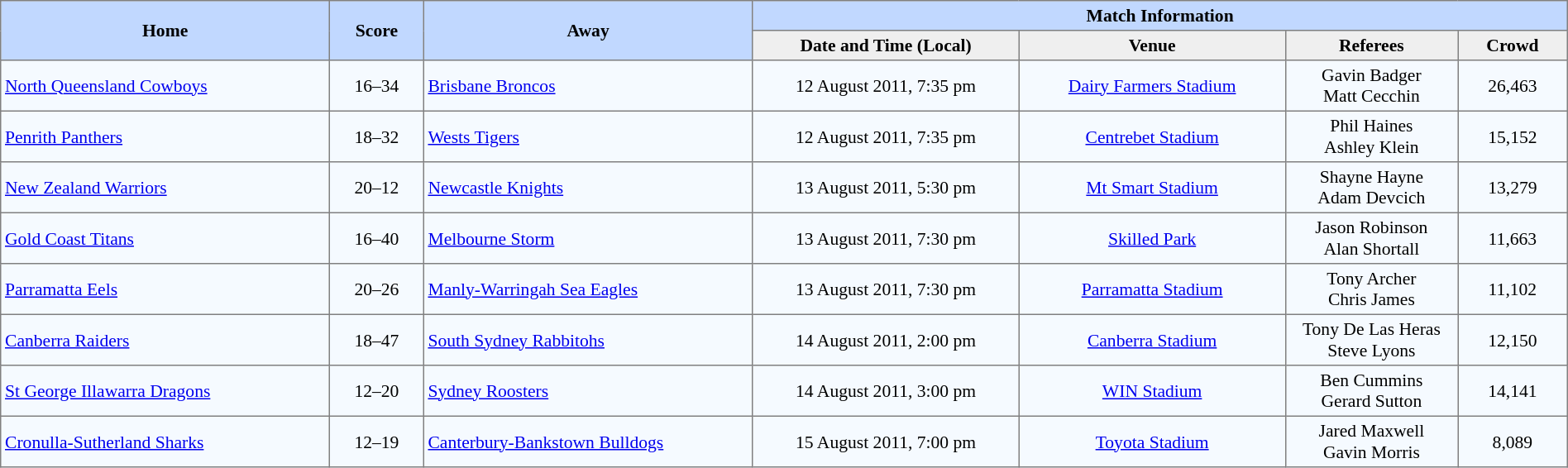<table border="1" cellpadding="3" cellspacing="0" style="border-collapse:collapse; font-size:90%; width:100%;">
<tr style="background:#c1d8ff;">
<th rowspan="2" style="width:21%;">Home</th>
<th rowspan="2" style="width:6%;">Score</th>
<th rowspan="2" style="width:21%;">Away</th>
<th colspan=6>Match Information</th>
</tr>
<tr style="background:#efefef;">
<th width=17%>Date and Time (Local)</th>
<th width=17%>Venue</th>
<th width=11%>Referees</th>
<th width=7%>Crowd</th>
</tr>
<tr style="text-align:center; background:#f5faff;">
<td align=left> <a href='#'>North Queensland Cowboys</a></td>
<td>16–34</td>
<td align=left> <a href='#'>Brisbane Broncos</a></td>
<td>12 August 2011, 7:35 pm</td>
<td><a href='#'>Dairy Farmers Stadium</a></td>
<td>Gavin Badger<br>Matt Cecchin</td>
<td>26,463</td>
</tr>
<tr style="text-align:center; background:#f5faff;">
<td align=left> <a href='#'>Penrith Panthers</a></td>
<td>18–32</td>
<td align=left> <a href='#'>Wests Tigers</a></td>
<td>12 August 2011, 7:35 pm</td>
<td><a href='#'>Centrebet Stadium</a></td>
<td>Phil Haines<br>Ashley Klein</td>
<td>15,152</td>
</tr>
<tr style="text-align:center; background:#f5faff;">
<td align=left> <a href='#'>New Zealand Warriors</a></td>
<td>20–12</td>
<td align=left> <a href='#'>Newcastle Knights</a></td>
<td>13 August 2011, 5:30 pm</td>
<td><a href='#'>Mt Smart Stadium</a></td>
<td>Shayne Hayne<br>Adam Devcich</td>
<td>13,279</td>
</tr>
<tr style="text-align:center; background:#f5faff;">
<td align=left> <a href='#'>Gold Coast Titans</a></td>
<td>16–40</td>
<td align=left> <a href='#'>Melbourne Storm</a></td>
<td>13 August 2011, 7:30 pm</td>
<td><a href='#'>Skilled Park</a></td>
<td>Jason Robinson<br>Alan Shortall</td>
<td>11,663</td>
</tr>
<tr style="text-align:center; background:#f5faff;">
<td align=left> <a href='#'>Parramatta Eels</a></td>
<td>20–26</td>
<td align=left> <a href='#'>Manly-Warringah Sea Eagles</a></td>
<td>13 August 2011, 7:30 pm</td>
<td><a href='#'>Parramatta Stadium</a></td>
<td>Tony Archer<br>Chris James</td>
<td>11,102</td>
</tr>
<tr style="text-align:center; background:#f5faff;">
<td align=left> <a href='#'>Canberra Raiders</a></td>
<td>18–47</td>
<td align=left> <a href='#'>South Sydney Rabbitohs</a></td>
<td>14 August 2011, 2:00 pm</td>
<td><a href='#'>Canberra Stadium</a></td>
<td>Tony De Las Heras<br>Steve Lyons</td>
<td>12,150</td>
</tr>
<tr style="text-align:center; background:#f5faff;">
<td align=left> <a href='#'>St George Illawarra Dragons</a></td>
<td>12–20</td>
<td align=left> <a href='#'>Sydney Roosters</a></td>
<td>14 August 2011, 3:00 pm</td>
<td><a href='#'>WIN Stadium</a></td>
<td>Ben Cummins<br>Gerard Sutton</td>
<td>14,141</td>
</tr>
<tr style="text-align:center; background:#f5faff;">
<td align=left> <a href='#'>Cronulla-Sutherland Sharks</a></td>
<td>12–19</td>
<td align=left> <a href='#'>Canterbury-Bankstown Bulldogs</a></td>
<td>15 August 2011, 7:00 pm</td>
<td><a href='#'>Toyota Stadium</a></td>
<td>Jared Maxwell<br>Gavin Morris</td>
<td>8,089</td>
</tr>
</table>
